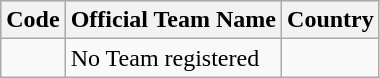<table class="wikitable">
<tr style="background:#ccccff;">
<th>Code</th>
<th>Official Team Name</th>
<th>Country</th>
</tr>
<tr>
<td></td>
<td>No Team registered</td>
<td></td>
</tr>
</table>
